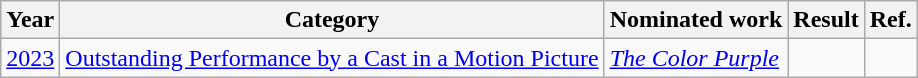<table class="wikitable">
<tr>
<th>Year</th>
<th>Category</th>
<th>Nominated work</th>
<th>Result</th>
<th>Ref.</th>
</tr>
<tr>
<td><a href='#'>2023</a></td>
<td><a href='#'>Outstanding Performance by a Cast in a Motion Picture</a></td>
<td><em><a href='#'>The Color Purple</a></em></td>
<td></td>
<td align="center"></td>
</tr>
</table>
